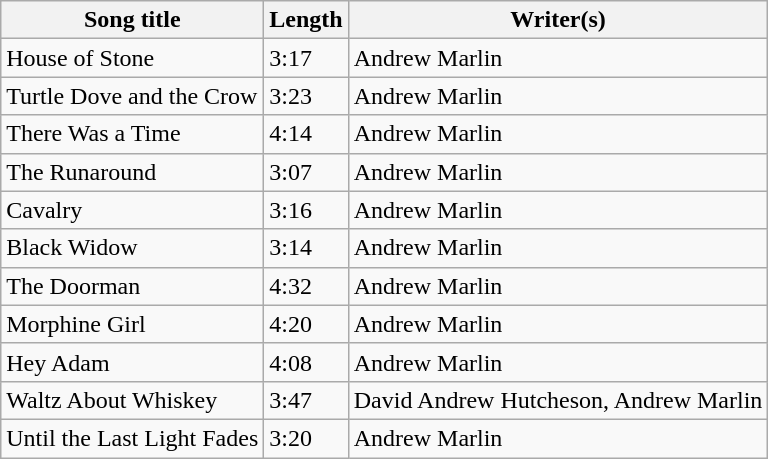<table class="wikitable">
<tr>
<th>Song title</th>
<th>Length</th>
<th>Writer(s)</th>
</tr>
<tr>
<td>House of Stone</td>
<td>3:17</td>
<td>Andrew Marlin</td>
</tr>
<tr>
<td>Turtle Dove and the Crow</td>
<td>3:23</td>
<td>Andrew Marlin</td>
</tr>
<tr>
<td>There Was a Time</td>
<td>4:14</td>
<td>Andrew Marlin</td>
</tr>
<tr>
<td>The Runaround</td>
<td>3:07</td>
<td>Andrew Marlin</td>
</tr>
<tr>
<td>Cavalry</td>
<td>3:16</td>
<td>Andrew Marlin</td>
</tr>
<tr>
<td>Black Widow</td>
<td>3:14</td>
<td>Andrew Marlin</td>
</tr>
<tr>
<td>The Doorman</td>
<td>4:32</td>
<td>Andrew Marlin</td>
</tr>
<tr>
<td>Morphine Girl</td>
<td>4:20</td>
<td>Andrew Marlin</td>
</tr>
<tr>
<td>Hey Adam</td>
<td>4:08</td>
<td>Andrew Marlin</td>
</tr>
<tr>
<td>Waltz About Whiskey</td>
<td>3:47</td>
<td>David Andrew Hutcheson, Andrew Marlin</td>
</tr>
<tr>
<td>Until the Last Light Fades</td>
<td>3:20</td>
<td>Andrew Marlin</td>
</tr>
</table>
